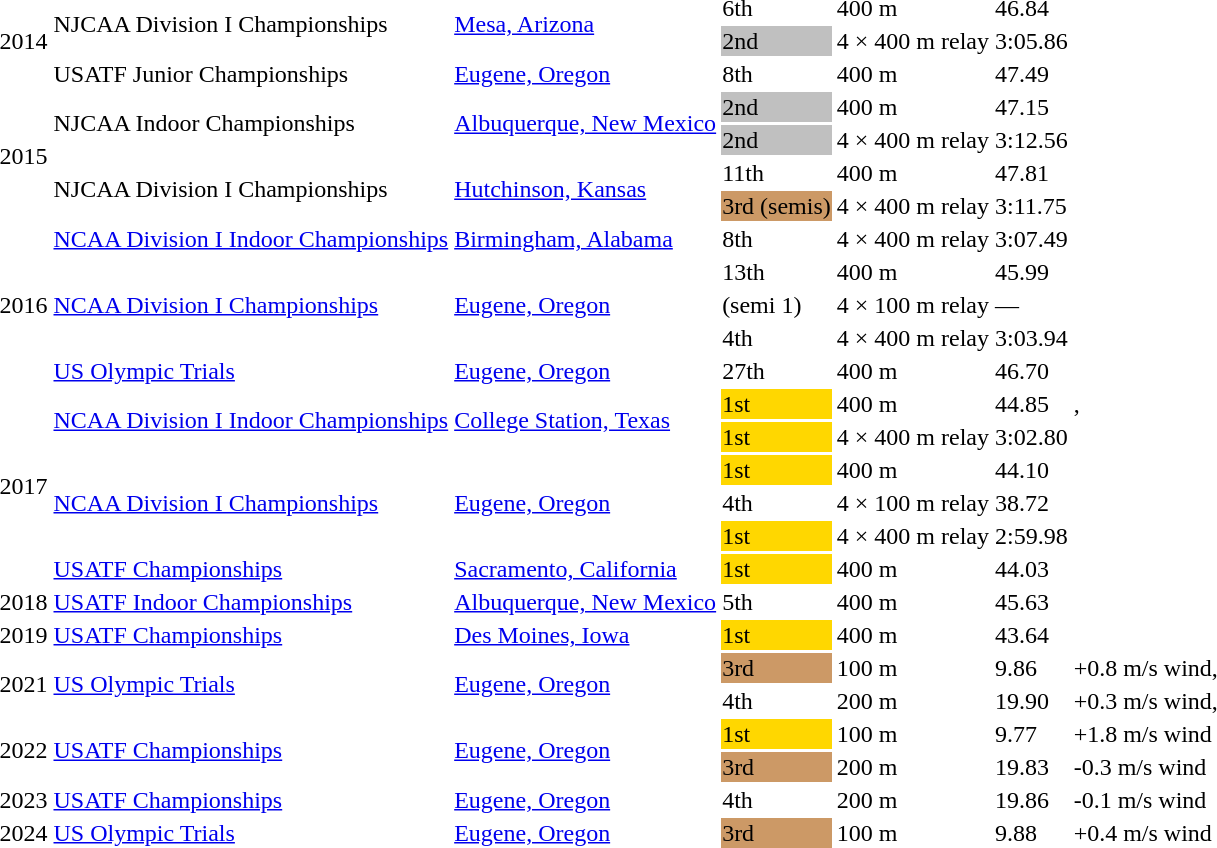<table>
<tr>
<td rowspan=3>2014</td>
<td rowspan=2>NJCAA Division I Championships</td>
<td rowspan=2><a href='#'>Mesa, Arizona</a></td>
<td>6th</td>
<td>400 m</td>
<td>46.84</td>
<td></td>
</tr>
<tr>
<td bgcolor=silver>2nd</td>
<td data-sort-value="1600 relay">4 × 400 m relay</td>
<td data-sort-value=185.86>3:05.86</td>
<td></td>
</tr>
<tr>
<td>USATF Junior Championships</td>
<td><a href='#'>Eugene, Oregon</a></td>
<td>8th</td>
<td>400 m</td>
<td>47.49</td>
<td></td>
</tr>
<tr>
<td rowspan=4>2015</td>
<td rowspan=2>NJCAA Indoor Championships</td>
<td rowspan=2><a href='#'>Albuquerque, New Mexico</a></td>
<td bgcolor=silver>2nd</td>
<td>400 m</td>
<td>47.15</td>
<td></td>
</tr>
<tr>
<td bgcolor=silver>2nd</td>
<td data-sort-value="1600 relay">4 × 400 m relay</td>
<td data-sort-value=192.56>3:12.56</td>
<td></td>
</tr>
<tr>
<td rowspan=2>NJCAA Division I Championships</td>
<td rowspan=2><a href='#'>Hutchinson, Kansas</a></td>
<td>11th</td>
<td>400 m</td>
<td>47.81</td>
<td></td>
</tr>
<tr>
<td bgcolor=cc9966>3rd (semis)</td>
<td data-sort-value="1600 relay">4 × 400 m relay</td>
<td data-sort-value=191.75>3:11.75</td>
<td></td>
</tr>
<tr>
<td rowspan=5>2016</td>
<td><a href='#'>NCAA Division I Indoor Championships</a></td>
<td><a href='#'>Birmingham, Alabama</a></td>
<td>8th</td>
<td data-sort-value="1600 relay">4 × 400 m relay</td>
<td data-sort-value=187.49>3:07.49</td>
<td></td>
</tr>
<tr>
<td rowspan=3><a href='#'>NCAA Division I Championships</a></td>
<td rowspan=3><a href='#'>Eugene, Oregon</a></td>
<td>13th</td>
<td>400 m</td>
<td>45.99</td>
<td></td>
</tr>
<tr>
<td> (semi 1)</td>
<td data-sort-value="400 relay">4 × 100 m relay</td>
<td data-sort-value=999>—</td>
<td></td>
</tr>
<tr>
<td>4th</td>
<td data-sort-value="1600 relay">4 × 400 m relay</td>
<td data-sort-value=183.94>3:03.94</td>
<td></td>
</tr>
<tr>
<td><a href='#'>US Olympic Trials</a></td>
<td><a href='#'>Eugene, Oregon</a></td>
<td>27th</td>
<td>400 m</td>
<td>46.70</td>
<td></td>
</tr>
<tr>
<td rowspan=6>2017</td>
<td rowspan=2><a href='#'>NCAA Division I Indoor Championships</a></td>
<td rowspan=2><a href='#'>College Station, Texas</a></td>
<td bgcolor=gold>1st</td>
<td>400 m</td>
<td>44.85</td>
<td>, </td>
</tr>
<tr>
<td bgcolor=gold>1st</td>
<td data-sort-value="1600 relay">4 × 400 m relay</td>
<td data-sort-value=182.80>3:02.80</td>
<td></td>
</tr>
<tr>
<td rowspan=3><a href='#'>NCAA Division I Championships</a></td>
<td rowspan=3><a href='#'>Eugene, Oregon</a></td>
<td bgcolor=gold>1st</td>
<td>400 m</td>
<td>44.10</td>
<td></td>
</tr>
<tr>
<td>4th</td>
<td data-sort-value="400 relay">4 × 100 m relay</td>
<td>38.72</td>
<td></td>
</tr>
<tr>
<td bgcolor=gold>1st</td>
<td data-sort-value="1600 relay">4 × 400 m relay</td>
<td data-sort-value=179.98>2:59.98</td>
<td></td>
</tr>
<tr>
<td><a href='#'>USATF Championships</a></td>
<td><a href='#'>Sacramento, California</a></td>
<td bgcolor=gold>1st</td>
<td>400 m</td>
<td>44.03</td>
<td></td>
</tr>
<tr>
<td>2018</td>
<td><a href='#'>USATF Indoor Championships</a></td>
<td><a href='#'>Albuquerque, New Mexico</a></td>
<td>5th</td>
<td>400 m</td>
<td>45.63</td>
<td></td>
</tr>
<tr>
<td>2019</td>
<td><a href='#'>USATF Championships</a></td>
<td><a href='#'>Des Moines, Iowa</a></td>
<td bgcolor=gold>1st</td>
<td>400 m</td>
<td>43.64</td>
<td></td>
</tr>
<tr>
<td rowspan=2>2021</td>
<td rowspan=2><a href='#'>US Olympic Trials</a></td>
<td rowspan=2><a href='#'>Eugene, Oregon</a></td>
<td bgcolor=cc9966>3rd</td>
<td>100 m</td>
<td>9.86</td>
<td>+0.8 m/s wind, </td>
</tr>
<tr>
<td>4th</td>
<td>200 m</td>
<td>19.90</td>
<td>+0.3 m/s wind, </td>
</tr>
<tr>
<td rowspan=2>2022</td>
<td rowspan=2><a href='#'>USATF Championships</a></td>
<td rowspan=2><a href='#'>Eugene, Oregon</a></td>
<td bgcolor=gold>1st</td>
<td>100 m</td>
<td>9.77</td>
<td>+1.8 m/s wind</td>
</tr>
<tr>
<td bgcolor=cc9966>3rd</td>
<td>200 m</td>
<td>19.83</td>
<td>-0.3 m/s wind</td>
</tr>
<tr>
<td>2023</td>
<td><a href='#'>USATF Championships</a></td>
<td><a href='#'>Eugene, Oregon</a></td>
<td>4th</td>
<td>200 m</td>
<td>19.86</td>
<td>-0.1 m/s wind</td>
</tr>
<tr>
<td>2024</td>
<td><a href='#'>US Olympic Trials</a></td>
<td><a href='#'>Eugene, Oregon</a></td>
<td bgcolor=cc9966>3rd</td>
<td>100 m</td>
<td>9.88</td>
<td>+0.4 m/s wind</td>
</tr>
</table>
